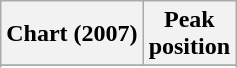<table class="wikitable sortable plainrowheaders" style="text-align:center">
<tr>
<th scope="col">Chart (2007)</th>
<th scope="col">Peak<br>position</th>
</tr>
<tr>
</tr>
<tr>
</tr>
</table>
